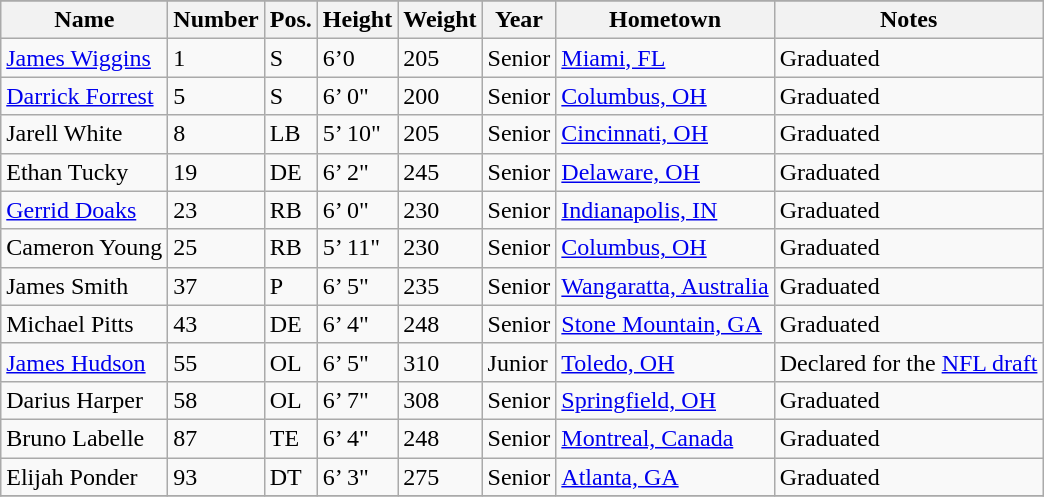<table class="wikitable sortable collapsible">
<tr>
</tr>
<tr>
<th>Name</th>
<th>Number</th>
<th>Pos.</th>
<th>Height</th>
<th>Weight</th>
<th>Year</th>
<th>Hometown</th>
<th class="unsortable">Notes</th>
</tr>
<tr>
<td><a href='#'>James Wiggins</a></td>
<td>1</td>
<td>S</td>
<td>6’0</td>
<td>205</td>
<td> Senior</td>
<td><a href='#'>Miami, FL</a></td>
<td>Graduated</td>
</tr>
<tr>
<td><a href='#'>Darrick Forrest</a></td>
<td>5</td>
<td>S</td>
<td>6’ 0"</td>
<td>200</td>
<td>Senior</td>
<td><a href='#'>Columbus, OH</a></td>
<td>Graduated</td>
</tr>
<tr>
<td>Jarell White</td>
<td>8</td>
<td>LB</td>
<td>5’ 10"</td>
<td>205</td>
<td>Senior</td>
<td><a href='#'>Cincinnati, OH</a></td>
<td>Graduated</td>
</tr>
<tr>
<td>Ethan Tucky</td>
<td>19</td>
<td>DE</td>
<td>6’ 2"</td>
<td>245</td>
<td> Senior</td>
<td><a href='#'>Delaware, OH</a></td>
<td>Graduated</td>
</tr>
<tr>
<td><a href='#'>Gerrid Doaks</a></td>
<td>23</td>
<td>RB</td>
<td>6’ 0"</td>
<td>230</td>
<td> Senior</td>
<td><a href='#'>Indianapolis, IN</a></td>
<td>Graduated</td>
</tr>
<tr>
<td>Cameron Young</td>
<td>25</td>
<td>RB</td>
<td>5’ 11"</td>
<td>230</td>
<td>Senior</td>
<td><a href='#'>Columbus, OH</a></td>
<td>Graduated</td>
</tr>
<tr>
<td>James Smith</td>
<td>37</td>
<td>P</td>
<td>6’ 5"</td>
<td>235</td>
<td>Senior</td>
<td><a href='#'>Wangaratta, Australia</a></td>
<td>Graduated</td>
</tr>
<tr>
<td>Michael Pitts</td>
<td>43</td>
<td>DE</td>
<td>6’ 4"</td>
<td>248</td>
<td> Senior</td>
<td><a href='#'>Stone Mountain, GA</a></td>
<td>Graduated</td>
</tr>
<tr>
<td><a href='#'>James Hudson</a></td>
<td>55</td>
<td>OL</td>
<td>6’ 5"</td>
<td>310</td>
<td> Junior</td>
<td><a href='#'>Toledo, OH</a></td>
<td>Declared for the <a href='#'>NFL draft</a></td>
</tr>
<tr>
<td>Darius Harper</td>
<td>58</td>
<td>OL</td>
<td>6’ 7"</td>
<td>308</td>
<td>Senior</td>
<td><a href='#'>Springfield, OH</a></td>
<td>Graduated</td>
</tr>
<tr>
<td>Bruno Labelle</td>
<td>87</td>
<td>TE</td>
<td>6’ 4"</td>
<td>248</td>
<td> Senior</td>
<td><a href='#'>Montreal, Canada</a></td>
<td>Graduated</td>
</tr>
<tr>
<td>Elijah Ponder</td>
<td>93</td>
<td>DT</td>
<td>6’ 3"</td>
<td>275</td>
<td> Senior</td>
<td><a href='#'>Atlanta, GA</a></td>
<td>Graduated</td>
</tr>
<tr>
</tr>
</table>
